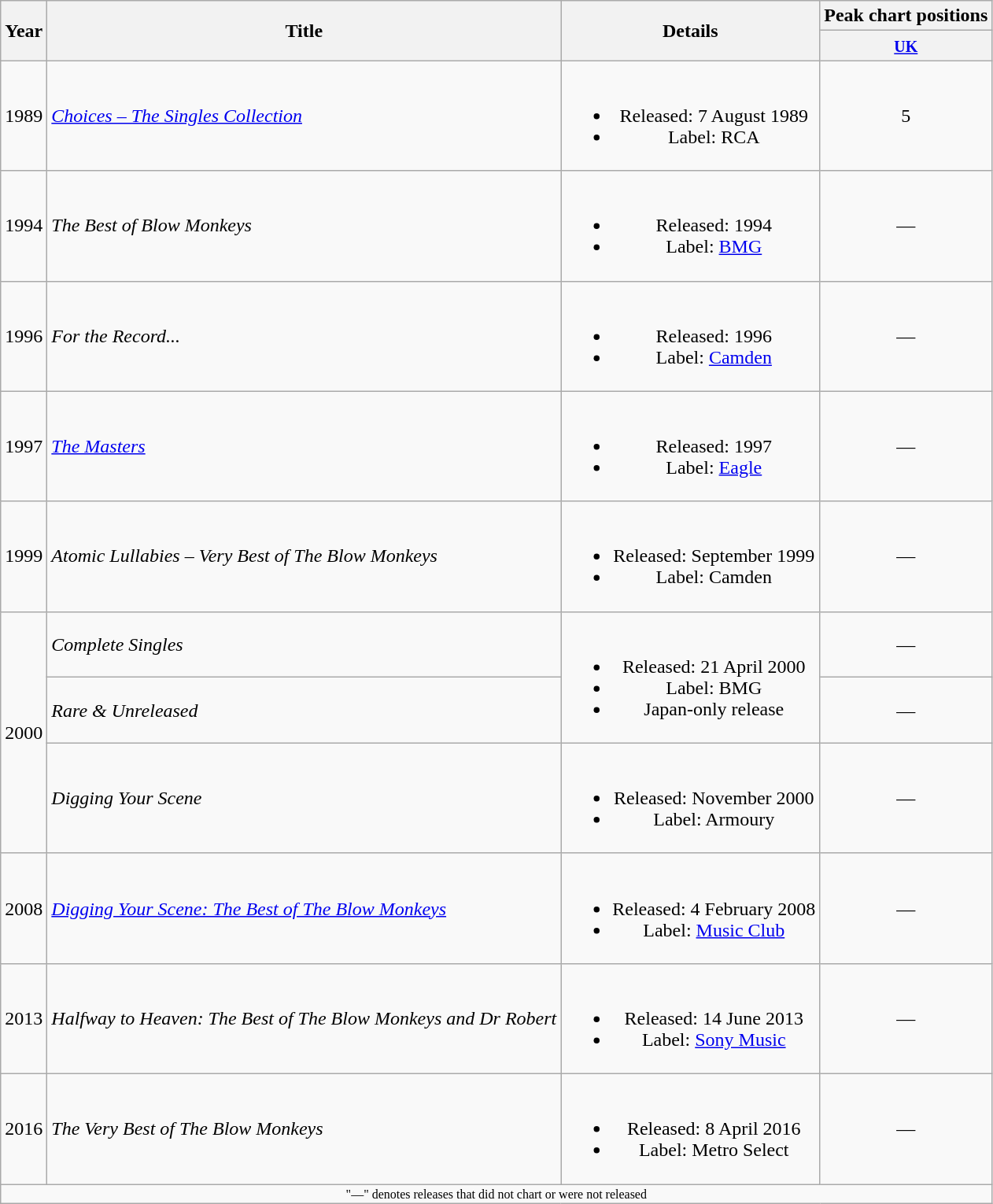<table class="wikitable" style="text-align:center">
<tr>
<th rowspan="2">Year</th>
<th rowspan="2">Title</th>
<th rowspan="2">Details</th>
<th>Peak chart positions</th>
</tr>
<tr>
<th><small><a href='#'>UK</a></small><br></th>
</tr>
<tr>
<td>1989</td>
<td align="left"><em><a href='#'>Choices – The Singles Collection</a></em></td>
<td><br><ul><li>Released: 7 August 1989</li><li>Label: RCA</li></ul></td>
<td>5</td>
</tr>
<tr>
<td>1994</td>
<td align="left"><em>The Best of Blow Monkeys</em></td>
<td><br><ul><li>Released: 1994</li><li>Label: <a href='#'>BMG</a></li></ul></td>
<td>—</td>
</tr>
<tr>
<td>1996</td>
<td align="left"><em>For the Record...</em></td>
<td><br><ul><li>Released: 1996</li><li>Label: <a href='#'>Camden</a></li></ul></td>
<td>—</td>
</tr>
<tr>
<td>1997</td>
<td align="left"><em><a href='#'>The Masters</a></em></td>
<td><br><ul><li>Released: 1997</li><li>Label: <a href='#'>Eagle</a></li></ul></td>
<td>—</td>
</tr>
<tr>
<td>1999</td>
<td align="left"><em>Atomic Lullabies – Very Best of The Blow Monkeys</em></td>
<td><br><ul><li>Released: September 1999</li><li>Label: Camden</li></ul></td>
<td>—</td>
</tr>
<tr>
<td rowspan="3">2000</td>
<td align="left"><em>Complete Singles</em></td>
<td rowspan="2"><br><ul><li>Released: 21 April 2000</li><li>Label: BMG</li><li>Japan-only release</li></ul></td>
<td>—</td>
</tr>
<tr>
<td align="left"><em>Rare & Unreleased</em></td>
<td>—</td>
</tr>
<tr>
<td align="left"><em>Digging Your Scene</em></td>
<td><br><ul><li>Released: November 2000</li><li>Label: Armoury</li></ul></td>
<td>—</td>
</tr>
<tr>
<td>2008</td>
<td align="left"><em><a href='#'>Digging Your Scene: The Best of The Blow Monkeys</a></em></td>
<td><br><ul><li>Released: 4 February 2008</li><li>Label: <a href='#'>Music Club</a></li></ul></td>
<td>—</td>
</tr>
<tr>
<td>2013</td>
<td align="left"><em>Halfway to Heaven: The Best of The Blow Monkeys and Dr Robert</em></td>
<td><br><ul><li>Released: 14 June 2013</li><li>Label: <a href='#'>Sony Music</a></li></ul></td>
<td>—</td>
</tr>
<tr>
<td>2016</td>
<td align="left"><em>The Very Best of The Blow Monkeys</em></td>
<td><br><ul><li>Released: 8 April 2016</li><li>Label: Metro Select</li></ul></td>
<td>—</td>
</tr>
<tr>
<td colspan="4" style="font-size:8pt">"—" denotes releases that did not chart or were not released</td>
</tr>
</table>
